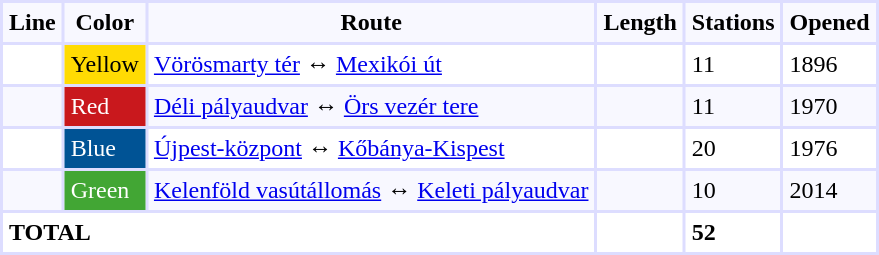<table bgcolor=#DDDDFF cellpadding="4" cellspacing="2" margin-left:20px">
<tr ---- bgcolor=#F8F8FF>
<th>Line</th>
<th>Color</th>
<th>Route</th>
<th>Length</th>
<th>Stations</th>
<th>Opened</th>
</tr>
<tr ---- bgcolor="#FFFFFF">
<td></td>
<td style="color: black; background-color: #ffdb03">Yellow</td>
<td><a href='#'>Vörösmarty tér</a> ↔ <a href='#'>Mexikói út</a></td>
<td></td>
<td>11</td>
<td>1896</td>
</tr>
<tr ---- bgcolor="#F8F8FF">
<td></td>
<td style="color: white; background-color: #c9181d">Red</td>
<td><a href='#'>Déli pályaudvar</a> ↔ <a href='#'>Örs vezér tere</a></td>
<td></td>
<td>11</td>
<td>1970</td>
</tr>
<tr ---- bgcolor="#FFFFFF">
<td></td>
<td style="color: white; background-color: #005395">Blue</td>
<td><a href='#'>Újpest-központ</a> ↔ <a href='#'>Kőbánya-Kispest</a></td>
<td></td>
<td>20</td>
<td>1976</td>
</tr>
<tr ---- bgcolor="#F8F8FF">
<td></td>
<td style="color: white; background-color: #42a634">Green</td>
<td><a href='#'>Kelenföld vasútállomás</a> ↔ <a href='#'>Keleti pályaudvar</a></td>
<td></td>
<td>10</td>
<td>2014</td>
</tr>
<tr ---- bgcolor="#FFFFFF">
<td colspan="3"><strong>TOTAL</strong></td>
<td><strong></strong></td>
<td><strong>52</strong></td>
<td></td>
</tr>
</table>
